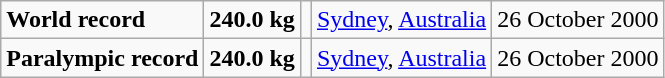<table class="wikitable">
<tr>
<td><strong>World record</strong></td>
<td><strong>240.0 kg</strong></td>
<td></td>
<td><a href='#'>Sydney</a>, <a href='#'>Australia</a></td>
<td>26 October 2000</td>
</tr>
<tr>
<td><strong>Paralympic record</strong></td>
<td><strong>240.0 kg</strong></td>
<td></td>
<td><a href='#'>Sydney</a>, <a href='#'>Australia</a></td>
<td>26 October 2000</td>
</tr>
</table>
